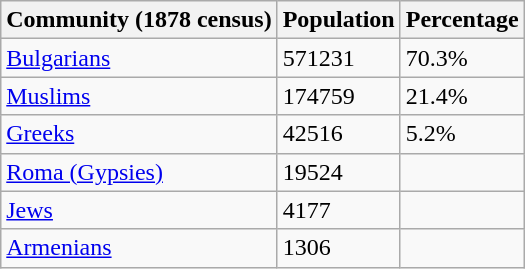<table class="wikitable sortable">
<tr>
<th>Community (1878 census)</th>
<th>Population</th>
<th>Percentage</th>
</tr>
<tr>
<td><a href='#'>Bulgarians</a></td>
<td>571231</td>
<td>70.3%</td>
</tr>
<tr>
<td><a href='#'>Muslims</a></td>
<td>174759</td>
<td>21.4%</td>
</tr>
<tr>
<td><a href='#'>Greeks</a></td>
<td>42516</td>
<td>5.2%</td>
</tr>
<tr>
<td><a href='#'>Roma (Gypsies)</a></td>
<td>19524</td>
<td></td>
</tr>
<tr>
<td><a href='#'>Jews</a></td>
<td>4177</td>
<td></td>
</tr>
<tr>
<td><a href='#'>Armenians</a></td>
<td>1306</td>
<td></td>
</tr>
</table>
